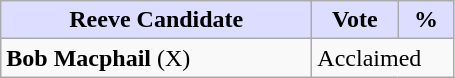<table class="wikitable">
<tr>
<th style="background:#ddf; width:200px;">Reeve Candidate</th>
<th style="background:#ddf; width:50px;">Vote</th>
<th style="background:#ddf; width:30px;">%</th>
</tr>
<tr>
<td><strong>Bob Macphail</strong> (X)</td>
<td colspan="2">Acclaimed</td>
</tr>
</table>
